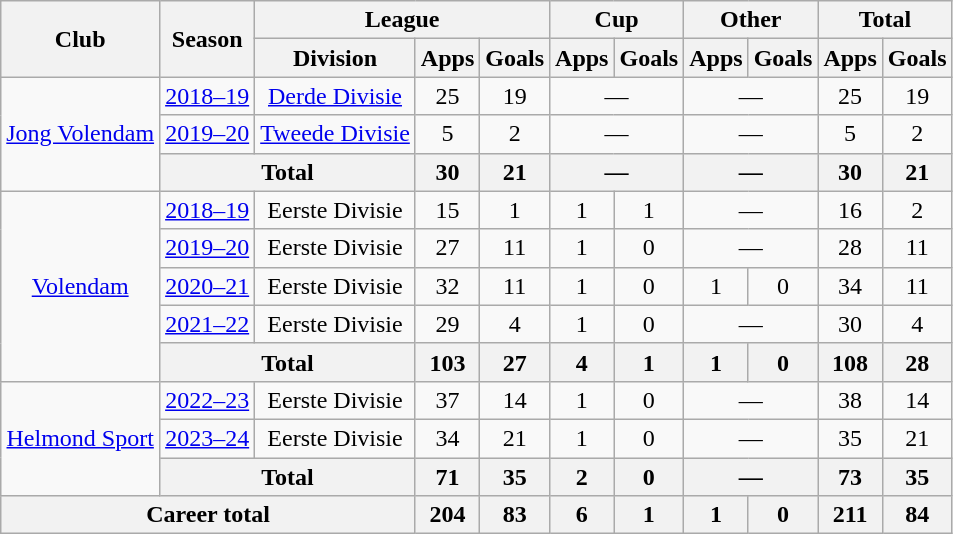<table class="wikitable" style="text-align:center">
<tr>
<th rowspan="2">Club</th>
<th rowspan="2">Season</th>
<th colspan="3">League</th>
<th colspan="2">Cup</th>
<th colspan="2">Other</th>
<th colspan="2">Total</th>
</tr>
<tr>
<th>Division</th>
<th>Apps</th>
<th>Goals</th>
<th>Apps</th>
<th>Goals</th>
<th>Apps</th>
<th>Goals</th>
<th>Apps</th>
<th>Goals</th>
</tr>
<tr>
<td rowspan="3"><a href='#'>Jong Volendam</a></td>
<td><a href='#'>2018–19</a></td>
<td><a href='#'>Derde Divisie</a></td>
<td>25</td>
<td>19</td>
<td colspan="2">—</td>
<td colspan="2">—</td>
<td>25</td>
<td>19</td>
</tr>
<tr>
<td><a href='#'>2019–20</a></td>
<td><a href='#'>Tweede Divisie</a></td>
<td>5</td>
<td>2</td>
<td colspan="2">—</td>
<td colspan="2">—</td>
<td>5</td>
<td>2</td>
</tr>
<tr>
<th colspan="2">Total</th>
<th>30</th>
<th>21</th>
<th colspan="2">—</th>
<th colspan="2">—</th>
<th>30</th>
<th>21</th>
</tr>
<tr>
<td rowspan="5"><a href='#'>Volendam</a></td>
<td><a href='#'>2018–19</a></td>
<td>Eerste Divisie</td>
<td>15</td>
<td>1</td>
<td>1</td>
<td>1</td>
<td colspan="2">—</td>
<td>16</td>
<td>2</td>
</tr>
<tr>
<td><a href='#'>2019–20</a></td>
<td>Eerste Divisie</td>
<td>27</td>
<td>11</td>
<td>1</td>
<td>0</td>
<td colspan="2">—</td>
<td>28</td>
<td>11</td>
</tr>
<tr>
<td><a href='#'>2020–21</a></td>
<td>Eerste Divisie</td>
<td>32</td>
<td>11</td>
<td>1</td>
<td>0</td>
<td>1</td>
<td>0</td>
<td>34</td>
<td>11</td>
</tr>
<tr>
<td><a href='#'>2021–22</a></td>
<td>Eerste Divisie</td>
<td>29</td>
<td>4</td>
<td>1</td>
<td>0</td>
<td colspan="2">—</td>
<td>30</td>
<td>4</td>
</tr>
<tr>
<th colspan="2">Total</th>
<th>103</th>
<th>27</th>
<th>4</th>
<th>1</th>
<th>1</th>
<th>0</th>
<th>108</th>
<th>28</th>
</tr>
<tr>
<td rowspan="3"><a href='#'>Helmond Sport</a></td>
<td><a href='#'>2022–23</a></td>
<td>Eerste Divisie</td>
<td>37</td>
<td>14</td>
<td>1</td>
<td>0</td>
<td colspan="2">—</td>
<td>38</td>
<td>14</td>
</tr>
<tr>
<td><a href='#'>2023–24</a></td>
<td>Eerste Divisie</td>
<td>34</td>
<td>21</td>
<td>1</td>
<td>0</td>
<td colspan="2">—</td>
<td>35</td>
<td>21</td>
</tr>
<tr>
<th colspan="2">Total</th>
<th>71</th>
<th>35</th>
<th>2</th>
<th>0</th>
<th colspan="2">—</th>
<th>73</th>
<th>35</th>
</tr>
<tr>
<th colspan="3">Career total</th>
<th>204</th>
<th>83</th>
<th>6</th>
<th>1</th>
<th>1</th>
<th>0</th>
<th>211</th>
<th>84</th>
</tr>
</table>
